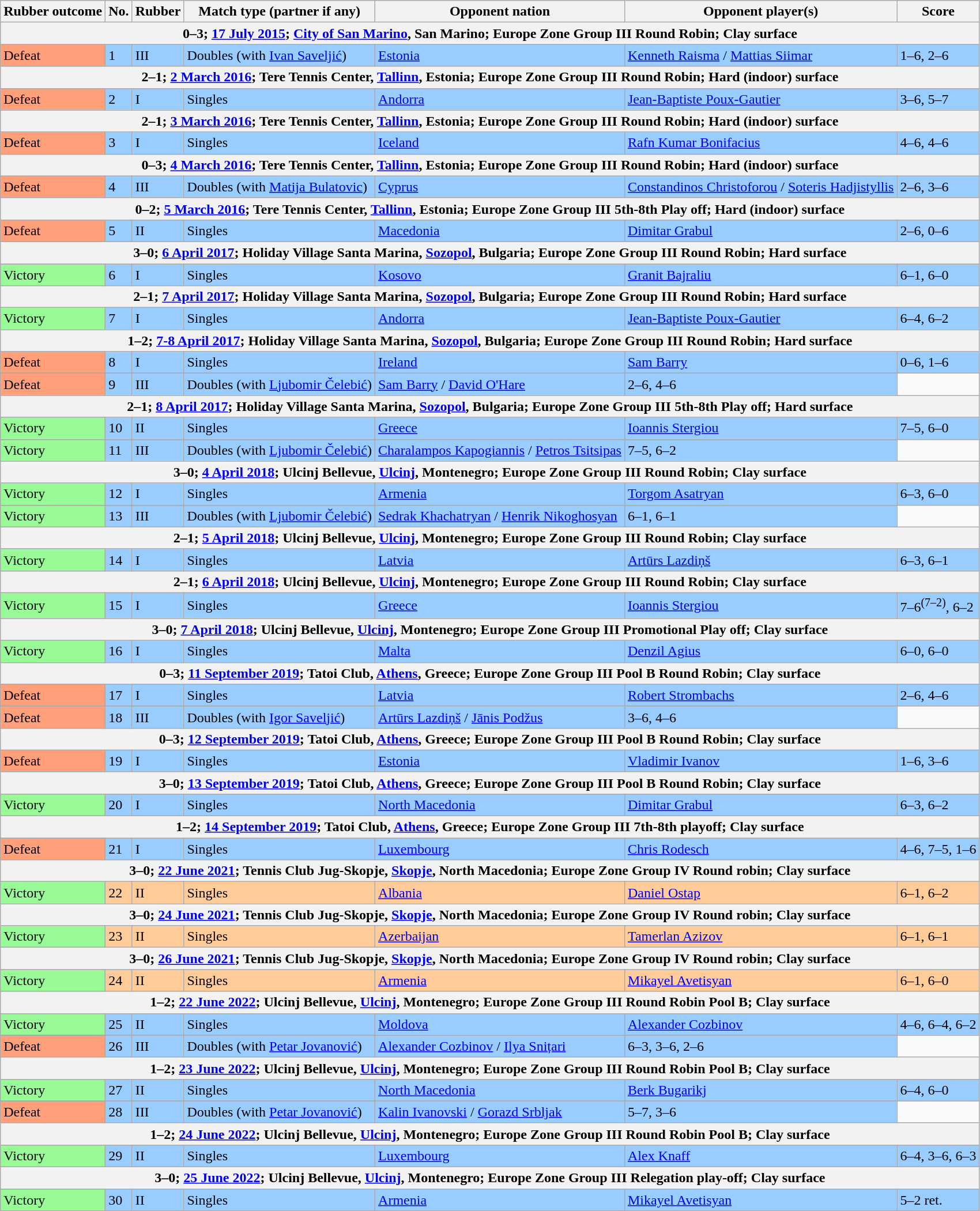<table class=wikitable>
<tr>
<th>Rubber outcome</th>
<th>No.</th>
<th>Rubber</th>
<th>Match type (partner if any)</th>
<th>Opponent nation</th>
<th>Opponent player(s)</th>
<th>Score</th>
</tr>
<tr>
<th colspan=7>0–3; <a href='#'>17 July 2015</a>; <a href='#'>City of San Marino</a>, San Marino; Europe Zone Group III Round Robin; Clay surface</th>
</tr>
<tr bgcolor=#99CCFF>
<td bgcolor=FFA07A>Defeat</td>
<td>1</td>
<td>III</td>
<td>Doubles (with <a href='#'>Ivan Saveljić</a>)</td>
<td> <a href='#'>Estonia</a></td>
<td><a href='#'>Kenneth Raisma</a> / <a href='#'>Mattias Siimar</a></td>
<td>1–6, 2–6</td>
</tr>
<tr>
<th colspan=7>2–1; <a href='#'>2 March 2016</a>; Tere Tennis Center, <a href='#'>Tallinn</a>, Estonia; Europe Zone Group III Round Robin; Hard (indoor) surface</th>
</tr>
<tr bgcolor=#99CCFF>
<td bgcolor=FFA07A>Defeat</td>
<td>2</td>
<td>I</td>
<td>Singles</td>
<td> <a href='#'>Andorra</a></td>
<td><a href='#'>Jean-Baptiste Poux-Gautier</a></td>
<td>3–6, 5–7</td>
</tr>
<tr>
<th colspan=7>2–1; <a href='#'>3 March 2016</a>; Tere Tennis Center, <a href='#'>Tallinn</a>, Estonia; Europe Zone Group III Round Robin; Hard (indoor) surface</th>
</tr>
<tr bgcolor=#99CCFF>
<td bgcolor=FFA07A>Defeat</td>
<td>3</td>
<td>I</td>
<td>Singles</td>
<td> <a href='#'>Iceland</a></td>
<td><a href='#'>Rafn Kumar Bonifacius</a></td>
<td>4–6, 4–6</td>
</tr>
<tr>
<th colspan=7>0–3; <a href='#'>4 March 2016</a>; Tere Tennis Center, <a href='#'>Tallinn</a>, Estonia; Europe Zone Group III Round Robin; Hard (indoor) surface</th>
</tr>
<tr bgcolor=#99CCFF>
<td bgcolor=FFA07A>Defeat</td>
<td>4</td>
<td>III</td>
<td>Doubles (with <a href='#'>Matija Bulatovic</a>)</td>
<td> <a href='#'>Cyprus</a></td>
<td><a href='#'>Constandinos Christoforou</a> / <a href='#'>Soteris Hadjistyllis</a></td>
<td>2–6, 3–6</td>
</tr>
<tr>
<th colspan=7>0–2; <a href='#'>5 March 2016</a>; Tere Tennis Center, <a href='#'>Tallinn</a>, Estonia; Europe Zone Group III 5th-8th Play off; Hard (indoor) surface</th>
</tr>
<tr bgcolor=#99CCFF>
<td bgcolor=FFA07A>Defeat</td>
<td>5</td>
<td>II</td>
<td>Singles</td>
<td> <a href='#'>Macedonia</a></td>
<td><a href='#'>Dimitar Grabul</a></td>
<td>2–6, 0–6</td>
</tr>
<tr>
<th colspan=7>3–0; <a href='#'>6 April 2017</a>; Holiday Village Santa Marina, <a href='#'>Sozopol</a>, Bulgaria; Europe Zone Group III Round Robin; Hard surface</th>
</tr>
<tr bgcolor=#99CCFF>
<td bgcolor=98FB98>Victory</td>
<td>6</td>
<td>I</td>
<td>Singles</td>
<td> <a href='#'>Kosovo</a></td>
<td><a href='#'>Granit Bajraliu</a></td>
<td>6–1, 6–0</td>
</tr>
<tr>
<th colspan=7>2–1; <a href='#'>7 April 2017</a>; Holiday Village Santa Marina, <a href='#'>Sozopol</a>, Bulgaria; Europe Zone Group III Round Robin; Hard surface</th>
</tr>
<tr bgcolor=#99CCFF>
<td bgcolor=98FB98>Victory</td>
<td>7</td>
<td>I</td>
<td>Singles</td>
<td> <a href='#'>Andorra</a></td>
<td><a href='#'>Jean-Baptiste Poux-Gautier</a></td>
<td>6–4, 6–2</td>
</tr>
<tr>
<th colspan=7>1–2; <a href='#'>7-8 April 2017</a>; Holiday Village Santa Marina, <a href='#'>Sozopol</a>, Bulgaria; Europe Zone Group III Round Robin; Hard surface</th>
</tr>
<tr bgcolor=#99CCFF>
<td bgcolor=FFA07A>Defeat</td>
<td>8</td>
<td>I</td>
<td>Singles</td>
<td rowspan=2> <a href='#'>Ireland</a></td>
<td><a href='#'>Sam Barry</a></td>
<td>0–6, 1–6</td>
</tr>
<tr>
</tr>
<tr bgcolor=#99CCFF>
<td bgcolor=FFA07A>Defeat</td>
<td>9</td>
<td>III</td>
<td>Doubles (with <a href='#'>Ljubomir Čelebić</a>)</td>
<td><a href='#'>Sam Barry</a> / <a href='#'>David O'Hare</a></td>
<td>2–6, 4–6</td>
</tr>
<tr>
<th colspan=7>2–1; <a href='#'>8 April 2017</a>; Holiday Village Santa Marina, <a href='#'>Sozopol</a>, Bulgaria; Europe Zone Group III 5th-8th Play off; Hard surface</th>
</tr>
<tr bgcolor=#99CCFF>
<td bgcolor=98FB98>Victory</td>
<td>10</td>
<td>II</td>
<td>Singles</td>
<td rowspan=2> <a href='#'>Greece</a></td>
<td><a href='#'>Ioannis Stergiou</a></td>
<td>7–5, 6–0</td>
</tr>
<tr>
</tr>
<tr bgcolor=#99CCFF>
<td bgcolor=98FB98>Victory</td>
<td>11</td>
<td>III</td>
<td>Doubles (with <a href='#'>Ljubomir Čelebić</a>)</td>
<td><a href='#'>Charalampos Kapogiannis</a> / <a href='#'>Petros Tsitsipas</a></td>
<td>7–5, 6–2</td>
</tr>
<tr>
<th colspan=7>3–0; <a href='#'>4 April 2018</a>; Ulcinj Bellevue, <a href='#'>Ulcinj</a>, Montenegro; Europe Zone Group III Round Robin; Clay surface</th>
</tr>
<tr bgcolor=#99CCFF>
<td bgcolor=98FB98>Victory</td>
<td>12</td>
<td>I</td>
<td>Singles</td>
<td rowspan=2> <a href='#'>Armenia</a></td>
<td><a href='#'>Torgom Asatryan</a></td>
<td>6–3, 6–0</td>
</tr>
<tr>
</tr>
<tr bgcolor=#99CCFF>
<td bgcolor=98FB98>Victory</td>
<td>13</td>
<td>III</td>
<td>Doubles (with <a href='#'>Ljubomir Čelebić</a>)</td>
<td><a href='#'>Sedrak Khachatryan</a> / <a href='#'>Henrik Nikoghosyan</a></td>
<td>6–1, 6–1</td>
</tr>
<tr>
<th colspan=7>2–1; <a href='#'>5 April 2018</a>; Ulcinj Bellevue, <a href='#'>Ulcinj</a>, Montenegro; Europe Zone Group III Round Robin; Clay surface</th>
</tr>
<tr bgcolor=#99CCFF>
<td bgcolor=98FB98>Victory</td>
<td>14</td>
<td>I</td>
<td>Singles</td>
<td> <a href='#'>Latvia</a></td>
<td><a href='#'>Artūrs Lazdiņš</a></td>
<td>6–3, 6–1</td>
</tr>
<tr>
<th colspan=7>2–1; <a href='#'>6 April 2018</a>; Ulcinj Bellevue, <a href='#'>Ulcinj</a>, Montenegro; Europe Zone Group III Round Robin; Clay surface</th>
</tr>
<tr bgcolor=#99CCFF>
<td bgcolor=98FB98>Victory</td>
<td>15</td>
<td>I</td>
<td>Singles</td>
<td> <a href='#'>Greece</a></td>
<td><a href='#'>Ioannis Stergiou</a></td>
<td>7–6<sup>(7–2)</sup>, 6–2</td>
</tr>
<tr>
<th colspan=7>3–0; <a href='#'>7 April 2018</a>; Ulcinj Bellevue, <a href='#'>Ulcinj</a>, Montenegro; Europe Zone Group III Promotional Play off; Clay surface</th>
</tr>
<tr bgcolor=#99CCFF>
<td bgcolor=98FB98>Victory</td>
<td>16</td>
<td>I</td>
<td>Singles</td>
<td> <a href='#'>Malta</a></td>
<td><a href='#'>Denzil Agius</a></td>
<td>6–0, 6–0</td>
</tr>
<tr>
<th colspan=7>0–3; <a href='#'>11 September 2019</a>; Tatoi Club, <a href='#'>Athens</a>, Greece; Europe Zone Group III Pool B Round Robin; Clay surface</th>
</tr>
<tr bgcolor=#99CCFF>
<td bgcolor=FFA07A>Defeat</td>
<td>17</td>
<td>I</td>
<td>Singles</td>
<td rowspan=2> <a href='#'>Latvia</a></td>
<td><a href='#'>Robert Strombachs</a></td>
<td>2–6, 4–6</td>
</tr>
<tr>
</tr>
<tr bgcolor=#99CCFF>
<td bgcolor=FFA07A>Defeat</td>
<td>18</td>
<td>III</td>
<td>Doubles (with <a href='#'>Igor Saveljić</a>)</td>
<td><a href='#'>Artūrs Lazdiņš</a> / <a href='#'>Jānis Podžus</a></td>
<td>3–6, 4–6</td>
</tr>
<tr>
<th colspan=7>0–3; <a href='#'>12 September 2019</a>; Tatoi Club, <a href='#'>Athens</a>, Greece; Europe Zone Group III Pool B Round Robin; Clay surface</th>
</tr>
<tr bgcolor=#99CCFF>
<td bgcolor=FFA07A>Defeat</td>
<td>19</td>
<td>I</td>
<td>Singles</td>
<td> <a href='#'>Estonia</a></td>
<td><a href='#'>Vladimir Ivanov</a></td>
<td>1–6, 3–6</td>
</tr>
<tr>
<th colspan=7>3–0; <a href='#'>13 September 2019</a>; Tatoi Club, <a href='#'>Athens</a>, Greece; Europe Zone Group III Pool B Round Robin; Clay surface</th>
</tr>
<tr bgcolor=#99CCFF>
<td bgcolor=98FB98>Victory</td>
<td>20</td>
<td>I</td>
<td>Singles</td>
<td> <a href='#'>North Macedonia</a></td>
<td><a href='#'>Dimitar Grabul</a></td>
<td>6–3, 6–2</td>
</tr>
<tr>
<th colspan=7>1–2; <a href='#'>14 September 2019</a>; Tatoi Club, <a href='#'>Athens</a>, Greece; Europe Zone Group III 7th-8th playoff; Clay surface</th>
</tr>
<tr bgcolor=#99CCFF>
<td bgcolor=FFA07A>Defeat</td>
<td>21</td>
<td>I</td>
<td>Singles</td>
<td> <a href='#'>Luxembourg</a></td>
<td><a href='#'>Chris Rodesch</a></td>
<td>4–6, 7–5, 1–6</td>
</tr>
<tr>
<th colspan=7>3–0; <a href='#'>22 June 2021</a>; Tennis Club Jug-Skopje, <a href='#'>Skopje</a>, North Macedonia; Europe Zone Group IV Round robin; Clay surface</th>
</tr>
<tr bgcolor=#FFCC99>
<td bgcolor=98FB98>Victory</td>
<td>22</td>
<td>II</td>
<td>Singles</td>
<td> <a href='#'>Albania</a></td>
<td><a href='#'>Daniel Ostap</a></td>
<td>6–1, 6–2</td>
</tr>
<tr>
<th colspan=7>3–0; <a href='#'>24 June 2021</a>; Tennis Club Jug-Skopje, <a href='#'>Skopje</a>, North Macedonia; Europe Zone Group IV Round robin; Clay surface</th>
</tr>
<tr bgcolor=#FFCC99>
<td bgcolor=98FB98>Victory</td>
<td>23</td>
<td>II</td>
<td>Singles</td>
<td> <a href='#'>Azerbaijan</a></td>
<td><a href='#'>Tamerlan Azizov</a></td>
<td>6–1, 6–1</td>
</tr>
<tr>
<th colspan=7>3–0; <a href='#'>26 June 2021</a>; Tennis Club Jug-Skopje, <a href='#'>Skopje</a>, North Macedonia; Europe Zone Group IV Round robin; Clay surface</th>
</tr>
<tr bgcolor=#FFCC99>
<td bgcolor=98FB98>Victory</td>
<td>24</td>
<td>II</td>
<td>Singles</td>
<td> <a href='#'>Armenia</a></td>
<td><a href='#'>Mikayel Avetisyan</a></td>
<td>6–1, 6–0</td>
</tr>
<tr>
<th colspan=7>1–2; <a href='#'>22 June 2022</a>; Ulcinj Bellevue, <a href='#'>Ulcinj</a>, Montenegro; Europe Zone Group III Round Robin Pool B; Clay surface</th>
</tr>
<tr bgcolor=#99CCFF>
<td bgcolor=98FB98>Victory</td>
<td>25</td>
<td>II</td>
<td>Singles</td>
<td rowspan=2> <a href='#'>Moldova</a></td>
<td><a href='#'>Alexander Cozbinov</a></td>
<td>4–6, 6–4, 6–2</td>
</tr>
<tr>
</tr>
<tr bgcolor=#99CCFF>
<td bgcolor=FFA07A>Defeat</td>
<td>26</td>
<td>III</td>
<td>Doubles (with <a href='#'>Petar Jovanović</a>)</td>
<td><a href='#'>Alexander Cozbinov</a> / <a href='#'>Ilya Snițari</a></td>
<td>6–3, 3–6, 2–6</td>
</tr>
<tr>
<th colspan=7>1–2; <a href='#'>23 June 2022</a>; Ulcinj Bellevue, <a href='#'>Ulcinj</a>, Montenegro; Europe Zone Group III Round Robin Pool B; Clay surface</th>
</tr>
<tr bgcolor=#99CCFF>
<td bgcolor=98FB98>Victory</td>
<td>27</td>
<td>II</td>
<td>Singles</td>
<td rowspan=2> <a href='#'>North Macedonia</a></td>
<td><a href='#'>Berk Bugarikj</a></td>
<td>6–4, 6–0</td>
</tr>
<tr>
</tr>
<tr bgcolor=#99CCFF>
<td bgcolor=FFA07A>Defeat</td>
<td>28</td>
<td>III</td>
<td>Doubles (with <a href='#'>Petar Jovanović</a>)</td>
<td><a href='#'>Kalin Ivanovski</a> / <a href='#'>Gorazd Srbljak</a></td>
<td>5–7, 3–6</td>
</tr>
<tr>
<th colspan=7>1–2; <a href='#'>24 June 2022</a>; Ulcinj Bellevue, <a href='#'>Ulcinj</a>, Montenegro; Europe Zone Group III Round Robin Pool B; Clay surface</th>
</tr>
<tr bgcolor=#99CCFF>
<td bgcolor=98FB98>Victory</td>
<td>29</td>
<td>II</td>
<td>Singles</td>
<td> <a href='#'>Luxembourg</a></td>
<td><a href='#'>Alex Knaff</a></td>
<td>6–4, 3–6, 6–3</td>
</tr>
<tr>
<th colspan=7>3–0; <a href='#'>25 June 2022</a>; Ulcinj Bellevue, <a href='#'>Ulcinj</a>, Montenegro; Europe Zone Group III Relegation play-off; Clay surface</th>
</tr>
<tr bgcolor=#99CCFF>
<td bgcolor=98FB98>Victory</td>
<td>30</td>
<td>II</td>
<td>Singles</td>
<td> <a href='#'>Armenia</a></td>
<td><a href='#'>Mikayel Avetisyan</a></td>
<td>5–2 ret.</td>
</tr>
</table>
